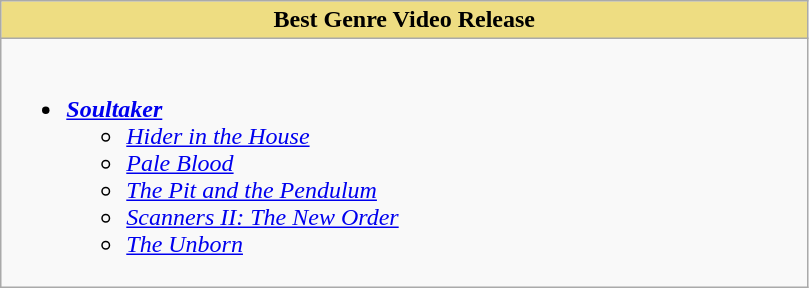<table class=wikitable>
<tr>
<th style="background:#EEDD82; width:50%">Best Genre Video Release</th>
</tr>
<tr>
<td valign="top"><br><ul><li><strong><em><a href='#'>Soultaker</a></em></strong><ul><li><em><a href='#'>Hider in the House</a></em></li><li><em><a href='#'>Pale Blood</a></em></li><li><em><a href='#'>The Pit and the Pendulum</a></em></li><li><em><a href='#'>Scanners II: The New Order</a></em></li><li><em><a href='#'>The Unborn</a></em></li></ul></li></ul></td>
</tr>
</table>
